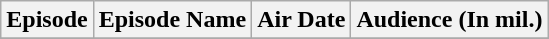<table class="wikitable">
<tr>
<th>Episode</th>
<th>Episode Name</th>
<th>Air Date</th>
<th>Audience (In mil.)</th>
</tr>
<tr>
</tr>
</table>
